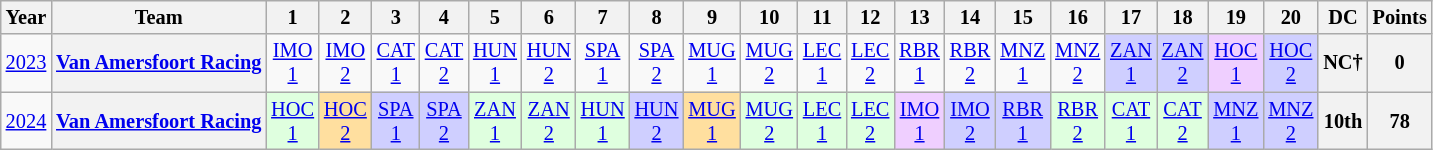<table class="wikitable" style="text-align:center; font-size:85%">
<tr>
<th>Year</th>
<th>Team</th>
<th>1</th>
<th>2</th>
<th>3</th>
<th>4</th>
<th>5</th>
<th>6</th>
<th>7</th>
<th>8</th>
<th>9</th>
<th>10</th>
<th>11</th>
<th>12</th>
<th>13</th>
<th>14</th>
<th>15</th>
<th>16</th>
<th>17</th>
<th>18</th>
<th>19</th>
<th>20</th>
<th>DC</th>
<th>Points</th>
</tr>
<tr>
<td><a href='#'>2023</a></td>
<th nowrap><a href='#'>Van Amersfoort Racing</a></th>
<td><a href='#'>IMO<br>1</a></td>
<td><a href='#'>IMO<br>2</a></td>
<td><a href='#'>CAT<br>1</a></td>
<td><a href='#'>CAT<br>2</a></td>
<td><a href='#'>HUN<br>1</a></td>
<td><a href='#'>HUN<br>2</a></td>
<td><a href='#'>SPA<br>1</a></td>
<td><a href='#'>SPA<br>2</a></td>
<td><a href='#'>MUG<br>1</a></td>
<td><a href='#'>MUG<br>2</a></td>
<td><a href='#'>LEC<br>1</a></td>
<td><a href='#'>LEC<br>2</a></td>
<td><a href='#'>RBR<br>1</a></td>
<td><a href='#'>RBR<br>2</a></td>
<td><a href='#'>MNZ<br>1</a></td>
<td><a href='#'>MNZ<br>2</a></td>
<td style="background:#CFCFFF;"><a href='#'>ZAN<br>1</a><br></td>
<td style="background:#CFCFFF;"><a href='#'>ZAN<br>2</a><br></td>
<td style="background:#EFCFFF;"><a href='#'>HOC<br>1</a><br></td>
<td style="background:#CFCFFF;"><a href='#'>HOC<br>2</a><br></td>
<th>NC†</th>
<th>0</th>
</tr>
<tr>
<td><a href='#'>2024</a></td>
<th nowrap><a href='#'>Van Amersfoort Racing</a></th>
<td style="background:#dfffdf;"><a href='#'>HOC<br>1</a><br></td>
<td style="background:#ffdf9f;"><a href='#'>HOC<br>2</a><br></td>
<td style="background:#cfcfff;"><a href='#'>SPA<br>1</a><br></td>
<td style="background:#cfcfff;"><a href='#'>SPA<br>2</a><br></td>
<td style="background:#dfffdf;"><a href='#'>ZAN<br>1</a><br></td>
<td style="background:#dfffdf;"><a href='#'>ZAN<br>2</a><br></td>
<td style="background:#dfffdf;"><a href='#'>HUN<br>1</a><br></td>
<td style="background:#cfcfff;"><a href='#'>HUN<br>2</a><br></td>
<td style="background:#ffdf9f;"><a href='#'>MUG<br>1</a><br></td>
<td style="background:#dfffdf;"><a href='#'>MUG<br>2</a><br></td>
<td style="background:#dfffdf;"><a href='#'>LEC<br>1</a><br></td>
<td style="background:#dfffdf;"><a href='#'>LEC<br>2</a><br></td>
<td style="background:#efcfff;"><a href='#'>IMO<br>1</a><br></td>
<td style="background:#cfcfff;"><a href='#'>IMO<br>2</a><br></td>
<td style="background:#cfcfff;"><a href='#'>RBR<br>1</a><br></td>
<td style="background:#dfffdf;"><a href='#'>RBR<br>2</a><br></td>
<td style="background:#dfffdf;"><a href='#'>CAT<br>1</a><br></td>
<td style="background:#dfffdf;"><a href='#'>CAT<br>2</a><br></td>
<td style="background:#cfcfff;"><a href='#'>MNZ<br>1</a><br></td>
<td style="background:#cfcfff;"><a href='#'>MNZ<br>2</a><br></td>
<th>10th</th>
<th>78</th>
</tr>
</table>
